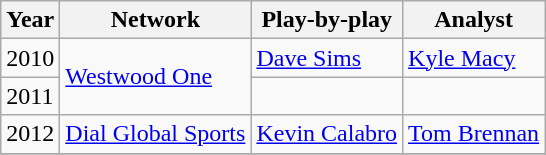<table class="wikitable">
<tr>
<th>Year</th>
<th>Network</th>
<th>Play-by-play</th>
<th>Analyst</th>
</tr>
<tr>
<td>2010</td>
<td rowspan=2><a href='#'>Westwood One</a></td>
<td><a href='#'>Dave Sims</a></td>
<td><a href='#'>Kyle Macy</a></td>
</tr>
<tr>
<td>2011</td>
<td></td>
<td></td>
</tr>
<tr>
<td>2012 </td>
<td><a href='#'>Dial Global Sports</a></td>
<td><a href='#'>Kevin Calabro</a></td>
<td><a href='#'>Tom Brennan</a></td>
</tr>
<tr>
</tr>
</table>
